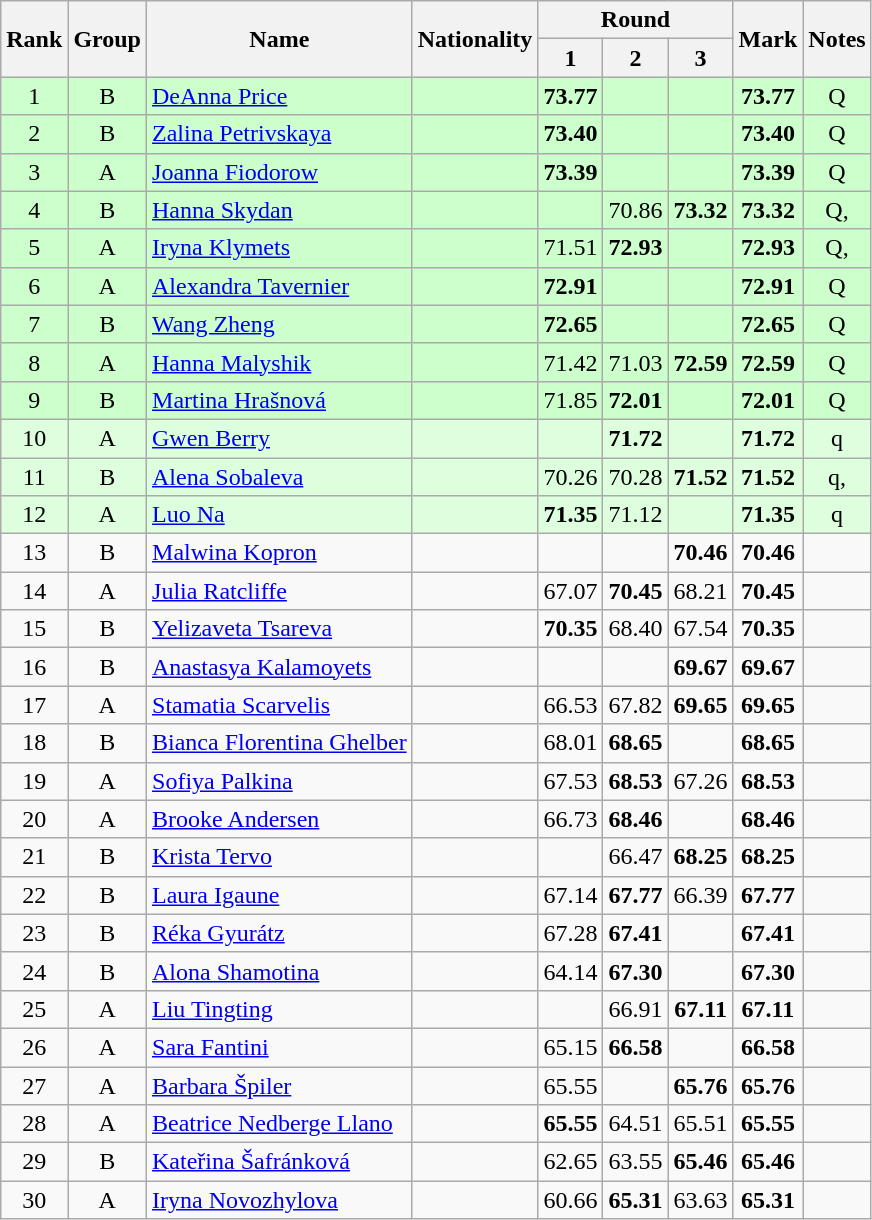<table class="wikitable sortable" style="text-align:center">
<tr>
<th rowspan=2>Rank</th>
<th rowspan=2>Group</th>
<th rowspan=2>Name</th>
<th rowspan=2>Nationality</th>
<th colspan=3>Round</th>
<th rowspan=2>Mark</th>
<th rowspan=2>Notes</th>
</tr>
<tr>
<th>1</th>
<th>2</th>
<th>3</th>
</tr>
<tr bgcolor=ccffcc>
<td>1</td>
<td>B</td>
<td align=left><a href='#'>DeAnna Price</a></td>
<td align=left></td>
<td><strong>73.77</strong></td>
<td></td>
<td></td>
<td><strong>73.77</strong></td>
<td>Q</td>
</tr>
<tr bgcolor=ccffcc>
<td>2</td>
<td>B</td>
<td align=left><a href='#'>Zalina Petrivskaya</a></td>
<td align=left></td>
<td><strong>73.40</strong></td>
<td></td>
<td></td>
<td><strong>73.40</strong></td>
<td>Q</td>
</tr>
<tr bgcolor=ccffcc>
<td>3</td>
<td>A</td>
<td align=left><a href='#'>Joanna Fiodorow</a></td>
<td align=left></td>
<td><strong>73.39</strong></td>
<td></td>
<td></td>
<td><strong>73.39</strong></td>
<td>Q</td>
</tr>
<tr bgcolor=ccffcc>
<td>4</td>
<td>B</td>
<td align=left><a href='#'>Hanna Skydan</a></td>
<td align=left></td>
<td></td>
<td>70.86</td>
<td><strong>73.32</strong></td>
<td><strong>73.32</strong></td>
<td>Q, </td>
</tr>
<tr bgcolor=ccffcc>
<td>5</td>
<td>A</td>
<td align=left><a href='#'>Iryna Klymets</a></td>
<td align=left></td>
<td>71.51</td>
<td><strong>72.93</strong></td>
<td></td>
<td><strong>72.93</strong></td>
<td>Q, </td>
</tr>
<tr bgcolor=ccffcc>
<td>6</td>
<td>A</td>
<td align=left><a href='#'>Alexandra Tavernier</a></td>
<td align=left></td>
<td><strong>72.91</strong></td>
<td></td>
<td></td>
<td><strong>72.91</strong></td>
<td>Q</td>
</tr>
<tr bgcolor=ccffcc>
<td>7</td>
<td>B</td>
<td align=left><a href='#'>Wang Zheng</a></td>
<td align=left></td>
<td><strong>72.65</strong></td>
<td></td>
<td></td>
<td><strong>72.65</strong></td>
<td>Q</td>
</tr>
<tr bgcolor=ccffcc>
<td>8</td>
<td>A</td>
<td align=left><a href='#'>Hanna Malyshik</a></td>
<td align=left></td>
<td>71.42</td>
<td>71.03</td>
<td><strong>72.59</strong></td>
<td><strong>72.59</strong></td>
<td>Q</td>
</tr>
<tr bgcolor=ccffcc>
<td>9</td>
<td>B</td>
<td align=left><a href='#'>Martina Hrašnová</a></td>
<td align=left></td>
<td>71.85</td>
<td><strong>72.01</strong></td>
<td></td>
<td><strong>72.01</strong></td>
<td>Q</td>
</tr>
<tr bgcolor=ddffdd>
<td>10</td>
<td>A</td>
<td align=left><a href='#'>Gwen Berry</a></td>
<td align=left></td>
<td></td>
<td><strong>71.72</strong></td>
<td></td>
<td><strong>71.72</strong></td>
<td>q</td>
</tr>
<tr bgcolor=ddffdd>
<td>11</td>
<td>B</td>
<td align=left><a href='#'>Alena Sobaleva</a></td>
<td align=left></td>
<td>70.26</td>
<td>70.28</td>
<td><strong>71.52</strong></td>
<td><strong>71.52</strong></td>
<td>q, </td>
</tr>
<tr bgcolor=ddffdd>
<td>12</td>
<td>A</td>
<td align=left><a href='#'>Luo Na</a></td>
<td align=left></td>
<td><strong>71.35</strong></td>
<td>71.12</td>
<td></td>
<td><strong>71.35</strong></td>
<td>q</td>
</tr>
<tr>
<td>13</td>
<td>B</td>
<td align=left><a href='#'>Malwina Kopron</a></td>
<td align=left></td>
<td></td>
<td></td>
<td><strong>70.46</strong></td>
<td><strong>70.46</strong></td>
<td></td>
</tr>
<tr>
<td>14</td>
<td>A</td>
<td align=left><a href='#'>Julia Ratcliffe</a></td>
<td align=left></td>
<td>67.07</td>
<td><strong>70.45</strong></td>
<td>68.21</td>
<td><strong>70.45</strong></td>
<td></td>
</tr>
<tr>
<td>15</td>
<td>B</td>
<td align=left><a href='#'>Yelizaveta Tsareva</a></td>
<td align=left></td>
<td><strong>70.35</strong></td>
<td>68.40</td>
<td>67.54</td>
<td><strong>70.35</strong></td>
<td></td>
</tr>
<tr>
<td>16</td>
<td>B</td>
<td align=left><a href='#'>Anastasya Kalamoyets</a></td>
<td align=left></td>
<td></td>
<td></td>
<td><strong>69.67</strong></td>
<td><strong>69.67</strong></td>
<td></td>
</tr>
<tr>
<td>17</td>
<td>A</td>
<td align=left><a href='#'>Stamatia Scarvelis</a></td>
<td align=left></td>
<td>66.53</td>
<td>67.82</td>
<td><strong>69.65</strong></td>
<td><strong>69.65</strong></td>
<td></td>
</tr>
<tr>
<td>18</td>
<td>B</td>
<td align=left><a href='#'>Bianca Florentina Ghelber</a></td>
<td align=left></td>
<td>68.01</td>
<td><strong>68.65</strong></td>
<td></td>
<td><strong>68.65</strong></td>
<td></td>
</tr>
<tr>
<td>19</td>
<td>A</td>
<td align=left><a href='#'>Sofiya Palkina</a></td>
<td align=left></td>
<td>67.53</td>
<td><strong>68.53</strong></td>
<td>67.26</td>
<td><strong>68.53</strong></td>
<td></td>
</tr>
<tr>
<td>20</td>
<td>A</td>
<td align=left><a href='#'>Brooke Andersen</a></td>
<td align=left></td>
<td>66.73</td>
<td><strong>68.46</strong></td>
<td></td>
<td><strong>68.46</strong></td>
<td></td>
</tr>
<tr>
<td>21</td>
<td>B</td>
<td align=left><a href='#'>Krista Tervo</a></td>
<td align=left></td>
<td></td>
<td>66.47</td>
<td><strong>68.25</strong></td>
<td><strong>68.25</strong></td>
<td></td>
</tr>
<tr>
<td>22</td>
<td>B</td>
<td align=left><a href='#'>Laura Igaune</a></td>
<td align=left></td>
<td>67.14</td>
<td><strong>67.77</strong></td>
<td>66.39</td>
<td><strong>67.77</strong></td>
<td></td>
</tr>
<tr>
<td>23</td>
<td>B</td>
<td align=left><a href='#'>Réka Gyurátz</a></td>
<td align=left></td>
<td>67.28</td>
<td><strong>67.41</strong></td>
<td></td>
<td><strong>67.41</strong></td>
<td></td>
</tr>
<tr>
<td>24</td>
<td>B</td>
<td align=left><a href='#'>Alona Shamotina</a></td>
<td align=left></td>
<td>64.14</td>
<td><strong>67.30</strong></td>
<td></td>
<td><strong>67.30</strong></td>
<td></td>
</tr>
<tr>
<td>25</td>
<td>A</td>
<td align=left><a href='#'>Liu Tingting</a></td>
<td align=left></td>
<td></td>
<td>66.91</td>
<td><strong>67.11</strong></td>
<td><strong>67.11</strong></td>
<td></td>
</tr>
<tr>
<td>26</td>
<td>A</td>
<td align=left><a href='#'>Sara Fantini</a></td>
<td align=left></td>
<td>65.15</td>
<td><strong>66.58</strong></td>
<td></td>
<td><strong>66.58</strong></td>
<td></td>
</tr>
<tr>
<td>27</td>
<td>A</td>
<td align=left><a href='#'>Barbara Špiler</a></td>
<td align=left></td>
<td>65.55</td>
<td></td>
<td><strong>65.76</strong></td>
<td><strong>65.76</strong></td>
<td></td>
</tr>
<tr>
<td>28</td>
<td>A</td>
<td align=left><a href='#'>Beatrice Nedberge Llano</a></td>
<td align=left></td>
<td><strong>65.55</strong></td>
<td>64.51</td>
<td>65.51</td>
<td><strong>65.55</strong></td>
<td></td>
</tr>
<tr>
<td>29</td>
<td>B</td>
<td align=left><a href='#'>Kateřina Šafránková</a></td>
<td align=left></td>
<td>62.65</td>
<td>63.55</td>
<td><strong>65.46</strong></td>
<td><strong>65.46</strong></td>
<td></td>
</tr>
<tr>
<td>30</td>
<td>A</td>
<td align=left><a href='#'>Iryna Novozhylova</a></td>
<td align=left></td>
<td>60.66</td>
<td><strong>65.31</strong></td>
<td>63.63</td>
<td><strong>65.31</strong></td>
<td></td>
</tr>
</table>
